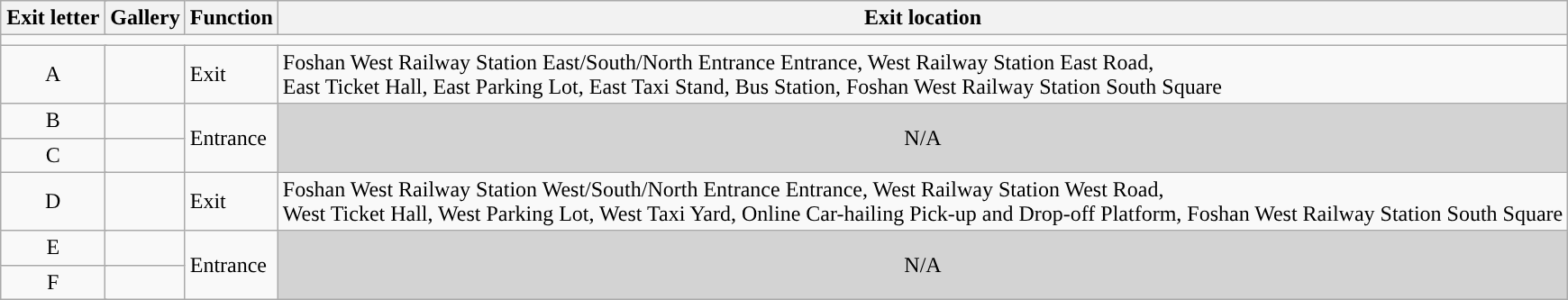<table class="wikitable">
<tr>
<th colspan=2 style="width:70px">Exit letter</th>
<th>Gallery</th>
<th>Function</th>
<th>Exit location</th>
</tr>
<tr style="background:#">
<td colspan="5"></td>
</tr>
<tr>
<td colspan=2 align=center>A</td>
<td></td>
<td>Exit</td>
<td>Foshan West Railway Station East/South/North Entrance Entrance, West Railway Station East Road,<br>East Ticket Hall, East Parking Lot, East Taxi Stand, Bus Station, Foshan West Railway Station South Square</td>
</tr>
<tr>
<td colspan=2 align=center>B</td>
<td></td>
<td rowspan=2>Entrance</td>
<td rowspan=2 align=center bgcolor=lightgrey>N/A</td>
</tr>
<tr>
<td colspan=2 align=center>C</td>
<td></td>
</tr>
<tr>
<td colspan=2 align=center>D</td>
<td></td>
<td>Exit</td>
<td>Foshan West Railway Station West/South/North Entrance Entrance, West Railway Station West Road,<br>West Ticket Hall, West Parking Lot, West Taxi Yard, Online Car-hailing Pick-up and Drop-off Platform, Foshan West Railway Station South Square</td>
</tr>
<tr>
<td colspan=2 align=center>E</td>
<td></td>
<td rowspan=2>Entrance</td>
<td rowspan=2 align=center bgcolor=lightgrey>N/A</td>
</tr>
<tr>
<td colspan=2 align=center>F</td>
<td></td>
</tr>
</table>
